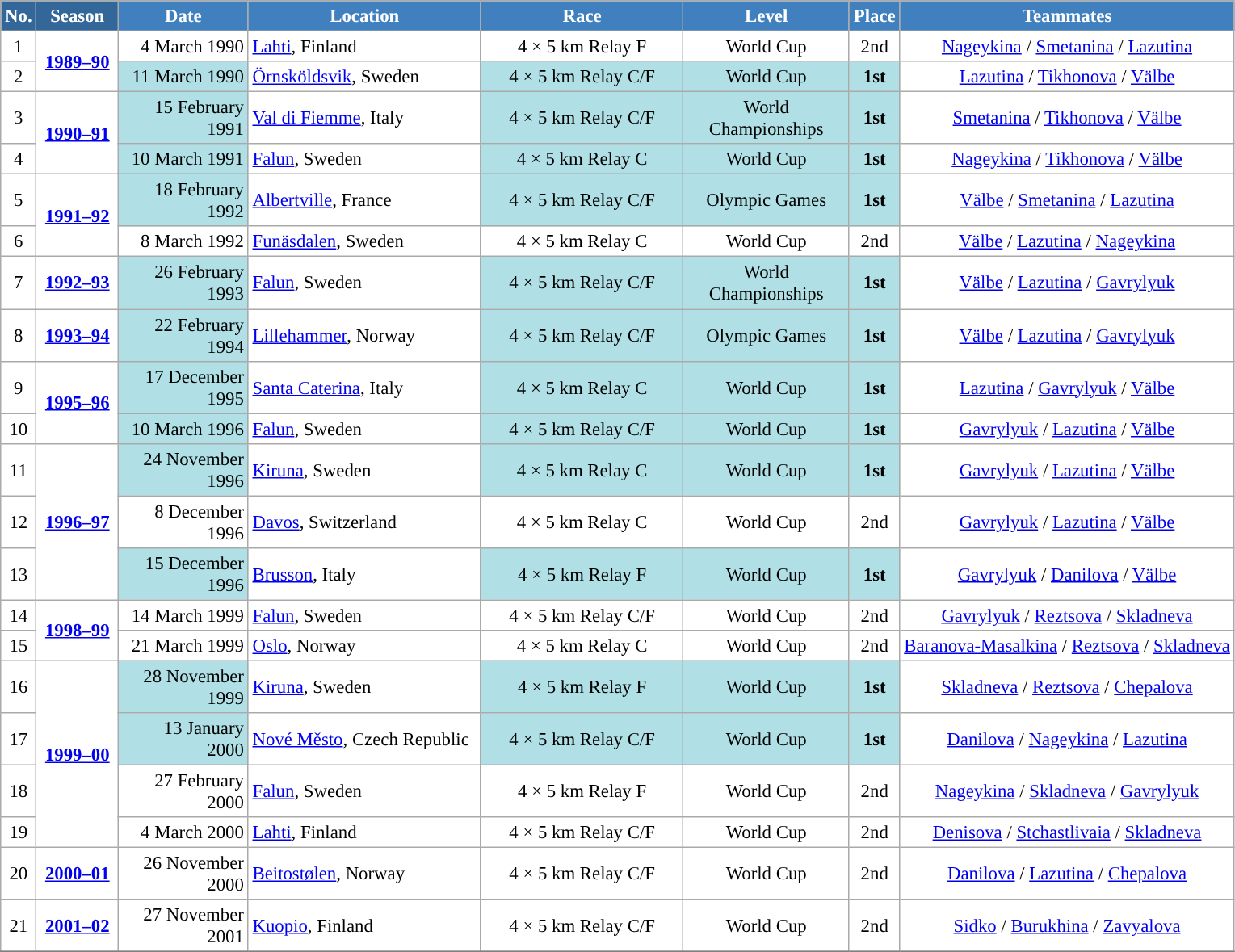<table class="wikitable sortable" style="font-size:95%; text-align:center; border:grey solid 1px; border-collapse:collapse; background:#ffffff;">
<tr style="background:#efefef;">
<th style="background-color:#369; color:white;">No.</th>
<th style="background-color:#369; color:white;">Season</th>
<th style="background-color:#4180be; color:white; width:100px;">Date</th>
<th style="background-color:#4180be; color:white; width:185px;">Location</th>
<th style="background-color:#4180be; color:white; width:160px;">Race</th>
<th style="background-color:#4180be; color:white; width:130px;">Level</th>
<th style="background-color:#4180be; color:white;">Place</th>
<th style="background-color:#4180be; color:white;">Teammates</th>
</tr>
<tr>
<td align=center>1</td>
<td rowspan=2 align=center><strong> <a href='#'>1989–90</a> </strong></td>
<td align=right>4 March 1990</td>
<td align=left> <a href='#'>Lahti</a>, Finland</td>
<td>4 × 5 km Relay F</td>
<td>World Cup</td>
<td>2nd</td>
<td><a href='#'>Nageykina</a> / <a href='#'>Smetanina</a> / <a href='#'>Lazutina</a></td>
</tr>
<tr>
<td align=center>2</td>
<td bgcolor="#BOEOE6" align=right>11 March 1990</td>
<td align=left> <a href='#'>Örnsköldsvik</a>, Sweden</td>
<td bgcolor="#BOEOE6">4 × 5 km Relay C/F</td>
<td bgcolor="#BOEOE6">World Cup</td>
<td bgcolor="#BOEOE6"><strong>1st</strong></td>
<td><a href='#'>Lazutina</a> / <a href='#'>Tikhonova</a> / <a href='#'>Välbe</a></td>
</tr>
<tr>
<td align=center>3</td>
<td rowspan=2 align=center><strong><a href='#'>1990–91</a></strong></td>
<td bgcolor="#BOEOE6" align=right>15 February 1991</td>
<td align=left> <a href='#'>Val di Fiemme</a>, Italy</td>
<td bgcolor="#BOEOE6">4 × 5 km Relay C/F</td>
<td bgcolor="#BOEOE6">World Championships</td>
<td bgcolor="#BOEOE6"><strong>1st</strong></td>
<td><a href='#'>Smetanina</a> / <a href='#'>Tikhonova</a> / <a href='#'>Välbe</a></td>
</tr>
<tr>
<td align=center>4</td>
<td bgcolor="#BOEOE6" align=right>10 March 1991</td>
<td align=left> <a href='#'>Falun</a>, Sweden</td>
<td bgcolor="#BOEOE6">4 × 5 km Relay C</td>
<td bgcolor="#BOEOE6">World Cup</td>
<td bgcolor="#BOEOE6"><strong>1st</strong></td>
<td><a href='#'>Nageykina</a> / <a href='#'>Tikhonova</a> / <a href='#'>Välbe</a></td>
</tr>
<tr>
<td align=center>5</td>
<td rowspan=2 align=center><strong><a href='#'>1991–92</a></strong></td>
<td bgcolor="#BOEOE6" align=right>18 February 1992</td>
<td align=left> <a href='#'>Albertville</a>, France</td>
<td bgcolor="#BOEOE6">4 × 5 km Relay C/F</td>
<td bgcolor="#BOEOE6">Olympic Games</td>
<td bgcolor="#BOEOE6"><strong>1st</strong></td>
<td><a href='#'>Välbe</a> / <a href='#'>Smetanina</a> / <a href='#'>Lazutina</a></td>
</tr>
<tr>
<td align=center>6</td>
<td align=right>8 March 1992</td>
<td align=left> <a href='#'>Funäsdalen</a>, Sweden</td>
<td>4 × 5 km Relay C</td>
<td>World Cup</td>
<td>2nd</td>
<td><a href='#'>Välbe</a> / <a href='#'>Lazutina</a> / <a href='#'>Nageykina</a></td>
</tr>
<tr>
<td align=center>7</td>
<td rowspan=1 align=center><strong><a href='#'>1992–93</a></strong></td>
<td bgcolor="#BOEOE6" align=right>26 February 1993</td>
<td align=left> <a href='#'>Falun</a>, Sweden</td>
<td bgcolor="#BOEOE6">4 × 5 km Relay C/F</td>
<td bgcolor="#BOEOE6">World Championships</td>
<td bgcolor="#BOEOE6"><strong>1st</strong></td>
<td><a href='#'>Välbe</a> / <a href='#'>Lazutina</a> / <a href='#'>Gavrylyuk</a></td>
</tr>
<tr>
<td align=center>8</td>
<td rowspan=1 align=center><strong><a href='#'>1993–94</a></strong></td>
<td bgcolor="#BOEOE6" align=right>22 February 1994</td>
<td align=left> <a href='#'>Lillehammer</a>, Norway</td>
<td bgcolor="#BOEOE6">4 × 5 km Relay C/F</td>
<td bgcolor="#BOEOE6">Olympic Games</td>
<td bgcolor="#BOEOE6"><strong>1st</strong></td>
<td><a href='#'>Välbe</a> / <a href='#'>Lazutina</a> / <a href='#'>Gavrylyuk</a></td>
</tr>
<tr>
<td align=center>9</td>
<td rowspan=2 align=center><strong><a href='#'>1995–96</a></strong></td>
<td bgcolor="#BOEOE6" align=right>17 December 1995</td>
<td align=left> <a href='#'>Santa Caterina</a>, Italy</td>
<td bgcolor="#BOEOE6">4 × 5 km Relay C</td>
<td bgcolor="#BOEOE6">World Cup</td>
<td bgcolor="#BOEOE6"><strong>1st</strong></td>
<td><a href='#'>Lazutina</a> / <a href='#'>Gavrylyuk</a> / <a href='#'>Välbe</a></td>
</tr>
<tr>
<td align=center>10</td>
<td bgcolor="#BOEOE6" align=right>10 March 1996</td>
<td align=left> <a href='#'>Falun</a>, Sweden</td>
<td bgcolor="#BOEOE6">4 × 5 km Relay C/F</td>
<td bgcolor="#BOEOE6">World Cup</td>
<td bgcolor="#BOEOE6"><strong>1st</strong></td>
<td><a href='#'>Gavrylyuk</a> / <a href='#'>Lazutina</a> / <a href='#'>Välbe</a></td>
</tr>
<tr>
<td align=center>11</td>
<td rowspan=3 align=center><strong><a href='#'>1996–97</a></strong></td>
<td bgcolor="#BOEOE6" align=right>24 November 1996</td>
<td align=left> <a href='#'>Kiruna</a>, Sweden</td>
<td bgcolor="#BOEOE6">4 × 5 km Relay C</td>
<td bgcolor="#BOEOE6">World Cup</td>
<td bgcolor="#BOEOE6"><strong>1st</strong></td>
<td><a href='#'>Gavrylyuk</a> / <a href='#'>Lazutina</a> / <a href='#'>Välbe</a></td>
</tr>
<tr>
<td align=center>12</td>
<td align=right>8 December 1996</td>
<td align=left> <a href='#'>Davos</a>, Switzerland</td>
<td>4 × 5 km Relay C</td>
<td>World Cup</td>
<td>2nd</td>
<td><a href='#'>Gavrylyuk</a> / <a href='#'>Lazutina</a> / <a href='#'>Välbe</a></td>
</tr>
<tr>
<td align=center>13</td>
<td bgcolor="#BOEOE6" align=right>15 December 1996</td>
<td align=left> <a href='#'>Brusson</a>, Italy</td>
<td bgcolor="#BOEOE6">4 × 5 km Relay F</td>
<td bgcolor="#BOEOE6">World Cup</td>
<td bgcolor="#BOEOE6"><strong>1st</strong></td>
<td><a href='#'>Gavrylyuk</a> / <a href='#'>Danilova</a> / <a href='#'>Välbe</a></td>
</tr>
<tr>
<td align=center>14</td>
<td rowspan=2 align=center><strong> <a href='#'>1998–99</a> </strong></td>
<td align=right>14 March 1999</td>
<td align=left> <a href='#'>Falun</a>, Sweden</td>
<td>4 × 5 km Relay C/F</td>
<td>World Cup</td>
<td>2nd</td>
<td><a href='#'>Gavrylyuk</a> / <a href='#'>Reztsova</a> / <a href='#'>Skladneva</a></td>
</tr>
<tr>
<td align=center>15</td>
<td align=right>21 March 1999</td>
<td align=left> <a href='#'>Oslo</a>, Norway</td>
<td>4 × 5 km Relay C</td>
<td>World Cup</td>
<td>2nd</td>
<td><a href='#'>Baranova-Masalkina</a> / <a href='#'>Reztsova</a> / <a href='#'>Skladneva</a></td>
</tr>
<tr>
<td align=center>16</td>
<td rowspan=4 align=center><strong><a href='#'>1999–00</a></strong></td>
<td bgcolor="#BOEOE6" align=right>28 November 1999</td>
<td align=left> <a href='#'>Kiruna</a>, Sweden</td>
<td bgcolor="#BOEOE6">4 × 5 km Relay F</td>
<td bgcolor="#BOEOE6">World Cup</td>
<td bgcolor="#BOEOE6"><strong>1st</strong></td>
<td><a href='#'>Skladneva</a> / <a href='#'>Reztsova</a> / <a href='#'>Chepalova</a></td>
</tr>
<tr>
<td align=center>17</td>
<td bgcolor="#BOEOE6" align=right>13 January 2000</td>
<td align=left> <a href='#'>Nové Město</a>, Czech Republic</td>
<td bgcolor="#BOEOE6">4 × 5 km Relay C/F</td>
<td bgcolor="#BOEOE6">World Cup</td>
<td bgcolor="#BOEOE6"><strong>1st</strong></td>
<td><a href='#'>Danilova</a> / <a href='#'>Nageykina</a> / <a href='#'>Lazutina</a></td>
</tr>
<tr>
<td align=center>18</td>
<td align=right>27 February 2000</td>
<td align=left> <a href='#'>Falun</a>, Sweden</td>
<td>4 × 5 km Relay F</td>
<td>World Cup</td>
<td>2nd</td>
<td><a href='#'>Nageykina</a> / <a href='#'>Skladneva</a> / <a href='#'>Gavrylyuk</a></td>
</tr>
<tr>
<td align=center>19</td>
<td align=right>4 March 2000</td>
<td align=left> <a href='#'>Lahti</a>, Finland</td>
<td>4 × 5 km Relay C/F</td>
<td>World Cup</td>
<td>2nd</td>
<td><a href='#'>Denisova</a> / <a href='#'>Stchastlivaia</a> / <a href='#'>Skladneva</a></td>
</tr>
<tr>
<td align=center>20</td>
<td rowspan=1 align=center><strong> <a href='#'>2000–01</a> </strong></td>
<td align=right>26 November 2000</td>
<td align=left> <a href='#'>Beitostølen</a>, Norway</td>
<td>4 × 5 km Relay C/F</td>
<td>World Cup</td>
<td>2nd</td>
<td><a href='#'>Danilova</a> / <a href='#'>Lazutina</a> / <a href='#'>Chepalova</a></td>
</tr>
<tr>
<td align=center>21</td>
<td rowspan=1 align=center><strong> <a href='#'>2001–02</a> </strong></td>
<td align=right>27 November 2001</td>
<td align=left> <a href='#'>Kuopio</a>, Finland</td>
<td>4 × 5 km Relay C/F</td>
<td>World Cup</td>
<td>2nd</td>
<td><a href='#'>Sidko</a> / <a href='#'>Burukhina</a> / <a href='#'>Zavyalova</a></td>
</tr>
<tr>
</tr>
</table>
